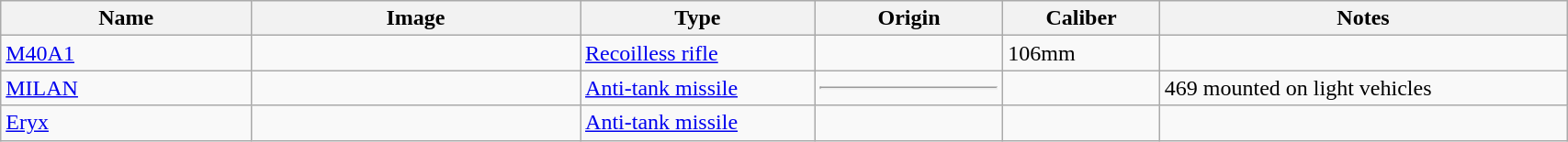<table class="wikitable" style="width:90%;">
<tr>
<th width=16%>Name</th>
<th width=21%>Image</th>
<th width=15%>Type</th>
<th width=12%>Origin</th>
<th width=10%>Caliber</th>
<th width=26%>Notes</th>
</tr>
<tr>
<td><a href='#'>M40A1</a></td>
<td></td>
<td><a href='#'>Recoilless rifle</a></td>
<td></td>
<td>106mm</td>
<td></td>
</tr>
<tr>
<td><a href='#'>MILAN</a></td>
<td></td>
<td><a href='#'>Anti-tank missile</a></td>
<td><hr></td>
<td></td>
<td>469 mounted on light vehicles</td>
</tr>
<tr>
<td><a href='#'>Eryx</a></td>
<td></td>
<td><a href='#'>Anti-tank missile</a></td>
<td></td>
<td></td>
<td></td>
</tr>
</table>
